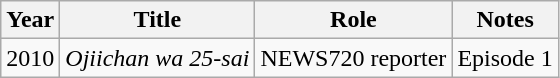<table class="wikitable">
<tr>
<th>Year</th>
<th>Title</th>
<th>Role</th>
<th>Notes</th>
</tr>
<tr>
<td>2010</td>
<td><em>Ojiichan wa 25-sai</em></td>
<td>NEWS720 reporter</td>
<td>Episode 1</td>
</tr>
</table>
